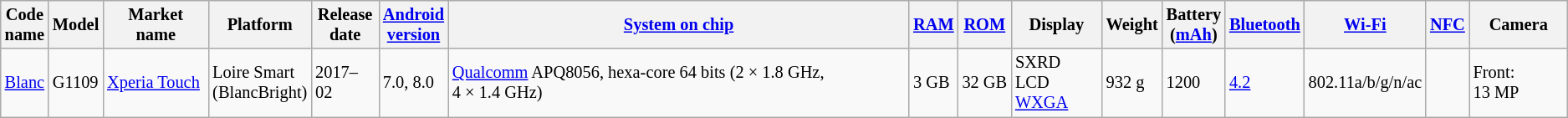<table class="wikitable sortable" style="font-size:85%;">
<tr>
<th>Code<br>name</th>
<th>Model</th>
<th>Market name</th>
<th>Platform</th>
<th>Release<br>date</th>
<th><a href='#'>Android<br>version</a></th>
<th><a href='#'>System on chip</a></th>
<th><a href='#'>RAM</a></th>
<th><a href='#'>ROM</a></th>
<th>Display</th>
<th>Weight</th>
<th>Battery<br>(<a href='#'>mAh</a>)</th>
<th><a href='#'>Bluetooth</a></th>
<th><a href='#'>Wi-Fi</a></th>
<th><a href='#'>NFC</a></th>
<th>Camera</th>
</tr>
<tr>
<td><a href='#'>Blanc</a></td>
<td>G1109</td>
<td><a href='#'>Xperia Touch</a></td>
<td>Loire Smart<br>(BlancBright)</td>
<td>2017–02</td>
<td>7.0, 8.0</td>
<td><a href='#'>Qualcomm</a> APQ8056, hexa-core 64 bits (2 × 1.8 GHz, 4 × 1.4 GHz)</td>
<td>3 GB</td>
<td>32 GB</td>
<td>SXRD LCD<br><a href='#'>WXGA</a></td>
<td>932 g</td>
<td>1200</td>
<td><a href='#'>4.2</a></td>
<td>802.11a/b/g/n/ac</td>
<td></td>
<td>Front: 13 MP</td>
</tr>
</table>
